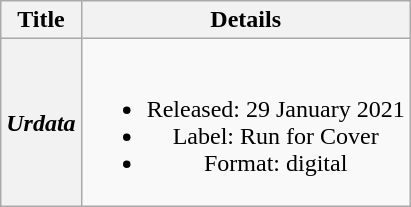<table class="wikitable plainrowheaders" style="text-align:center;" border="1">
<tr>
<th>Title</th>
<th>Details</th>
</tr>
<tr>
<th scope="row"><em>Urdata</em></th>
<td><br><ul><li>Released: 29 January 2021</li><li>Label: Run for Cover</li><li>Format: digital</li></ul></td>
</tr>
</table>
